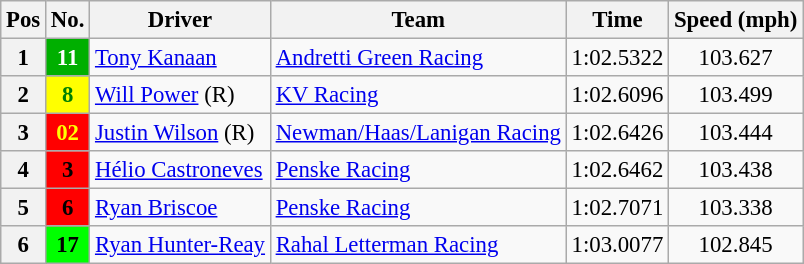<table class="wikitable" style="font-size:95%;">
<tr>
<th>Pos</th>
<th>No.</th>
<th>Driver</th>
<th>Team</th>
<th>Time</th>
<th>Speed (mph)</th>
</tr>
<tr>
<th>1</th>
<td style="color:white; background:#00af00; text-align:center;"><strong>11</strong></td>
<td> <a href='#'>Tony Kanaan</a></td>
<td><a href='#'>Andretti Green Racing</a></td>
<td align=center>1:02.5322</td>
<td align=center>103.627</td>
</tr>
<tr>
<th>2</th>
<td style="color:green; background:yellow; text-align:center;"><strong>8</strong></td>
<td> <a href='#'>Will Power</a> (R)</td>
<td><a href='#'>KV Racing</a></td>
<td align=center>1:02.6096</td>
<td align=center>103.499</td>
</tr>
<tr>
<th>3</th>
<td style="color:yellow; background:red; text-align:center;"><strong>02</strong></td>
<td> <a href='#'>Justin Wilson</a> (R)</td>
<td><a href='#'>Newman/Haas/Lanigan Racing</a></td>
<td align=center>1:02.6426</td>
<td align=center>103.444</td>
</tr>
<tr>
<th>4</th>
<td style="color:black; background:#f00; text-align:center;"><strong>3</strong></td>
<td> <a href='#'>Hélio Castroneves</a></td>
<td><a href='#'>Penske Racing</a></td>
<td align=center>1:02.6462</td>
<td align=center>103.438</td>
</tr>
<tr>
<th>5</th>
<td style="color:black; background:#f00; text-align:center;"><strong>6</strong></td>
<td> <a href='#'>Ryan Briscoe</a></td>
<td><a href='#'>Penske Racing</a></td>
<td align=center>1:02.7071</td>
<td align=center>103.338</td>
</tr>
<tr>
<th>6</th>
<td style="color:Black; background:#0f0; text-align:center;"><strong>17</strong></td>
<td> <a href='#'>Ryan Hunter-Reay</a></td>
<td><a href='#'>Rahal Letterman Racing</a></td>
<td align=center>1:03.0077</td>
<td align=center>102.845</td>
</tr>
</table>
